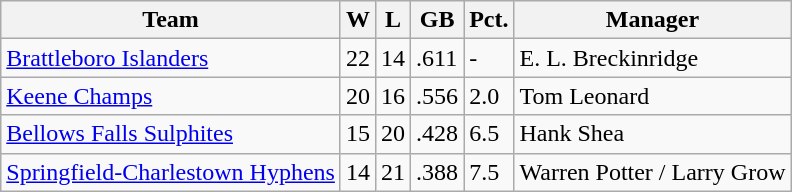<table class="wikitable">
<tr>
<th>Team</th>
<th>W</th>
<th>L</th>
<th>GB</th>
<th>Pct.</th>
<th>Manager</th>
</tr>
<tr>
<td><a href='#'>Brattleboro Islanders</a></td>
<td>22</td>
<td>14</td>
<td>.611</td>
<td>-</td>
<td>E. L. Breckinridge</td>
</tr>
<tr>
<td><a href='#'>Keene Champs</a></td>
<td>20</td>
<td>16</td>
<td>.556</td>
<td>2.0</td>
<td>Tom Leonard</td>
</tr>
<tr>
<td><a href='#'>Bellows Falls Sulphites</a></td>
<td>15</td>
<td>20</td>
<td>.428</td>
<td>6.5</td>
<td>Hank Shea</td>
</tr>
<tr>
<td><a href='#'>Springfield-Charlestown Hyphens</a></td>
<td>14</td>
<td>21</td>
<td>.388</td>
<td>7.5</td>
<td>Warren Potter / Larry Grow</td>
</tr>
</table>
